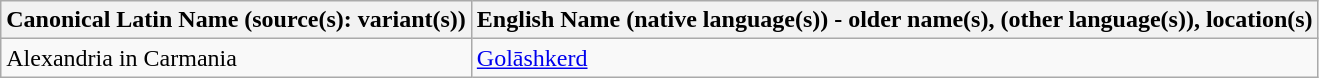<table class="wikitable">
<tr>
<th>Canonical Latin Name (source(s): variant(s))</th>
<th>English Name (native language(s)) - older name(s), (other language(s)), location(s)</th>
</tr>
<tr>
<td>Alexandria in Carmania</td>
<td><a href='#'>Golāshkerd</a></td>
</tr>
</table>
